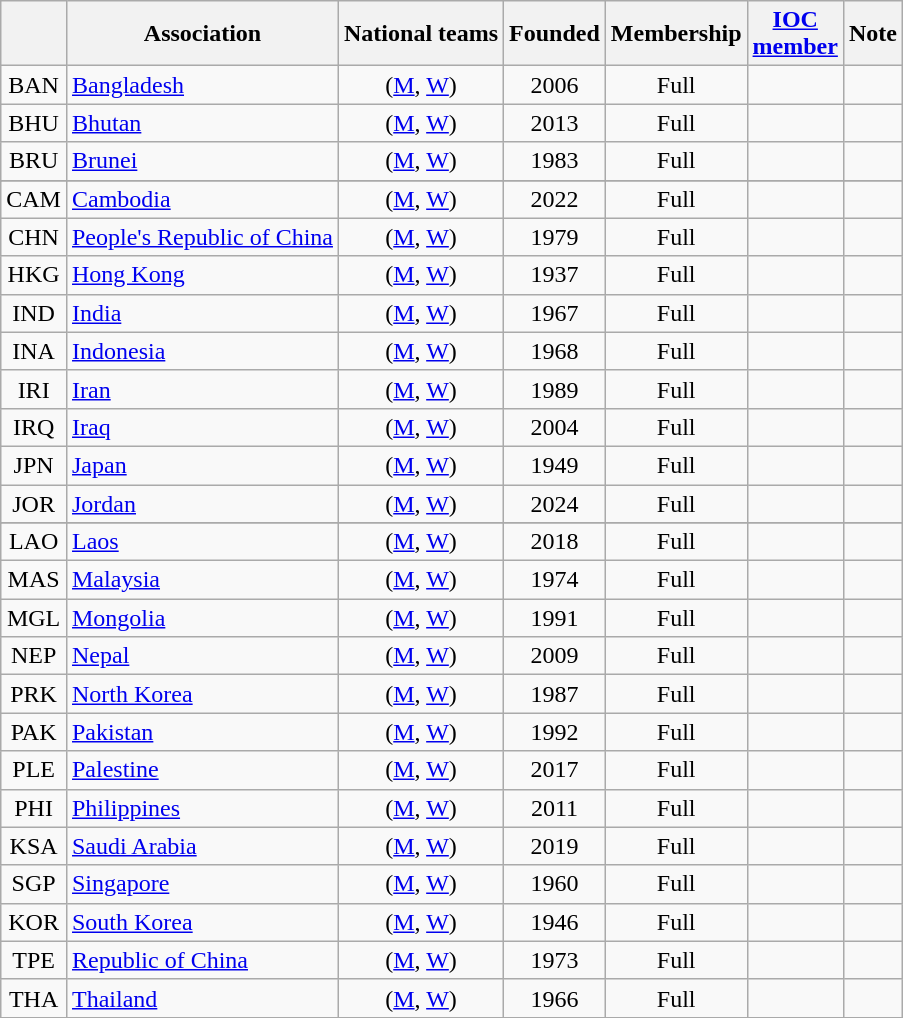<table class="wikitable sortable" style="text-align:center;">
<tr>
<th></th>
<th>Association</th>
<th>National teams</th>
<th>Founded</th>
<th>Membership</th>
<th><a href='#'>IOC</a> <br> <a href='#'>member</a></th>
<th>Note</th>
</tr>
<tr>
<td>BAN</td>
<td style="text-align:left;"> <a href='#'>Bangladesh</a></td>
<td>(<a href='#'>M</a>, <a href='#'>W</a>)</td>
<td>2006</td>
<td>Full</td>
<td></td>
<td></td>
</tr>
<tr>
<td>BHU</td>
<td style="text-align:left;"> <a href='#'>Bhutan</a></td>
<td>(<a href='#'>M</a>, <a href='#'>W</a>)</td>
<td>2013</td>
<td>Full</td>
<td></td>
<td></td>
</tr>
<tr>
<td>BRU</td>
<td style="text-align:left;"> <a href='#'>Brunei</a></td>
<td>(<a href='#'>M</a>, <a href='#'>W</a>)</td>
<td>1983</td>
<td>Full</td>
<td></td>
<td></td>
</tr>
<tr>
</tr>
<tr>
<td>CAM</td>
<td style="text-align:left;"> <a href='#'>Cambodia</a></td>
<td>(<a href='#'>M</a>, <a href='#'>W</a>)</td>
<td>2022</td>
<td>Full</td>
<td></td>
<td></td>
</tr>
<tr>
<td>CHN</td>
<td style="text-align:left;"> <a href='#'>People's Republic of China</a></td>
<td>(<a href='#'>M</a>, <a href='#'>W</a>)</td>
<td>1979</td>
<td>Full</td>
<td></td>
<td></td>
</tr>
<tr>
<td>HKG</td>
<td style="text-align:left;"> <a href='#'>Hong Kong</a></td>
<td>(<a href='#'>M</a>, <a href='#'>W</a>)</td>
<td>1937</td>
<td>Full</td>
<td></td>
<td></td>
</tr>
<tr>
<td>IND</td>
<td style="text-align:left;"> <a href='#'>India</a></td>
<td>(<a href='#'>M</a>, <a href='#'>W</a>)</td>
<td>1967</td>
<td>Full</td>
<td></td>
<td></td>
</tr>
<tr>
<td>INA</td>
<td style="text-align:left;"> <a href='#'>Indonesia</a></td>
<td>(<a href='#'>M</a>, <a href='#'>W</a>)</td>
<td>1968</td>
<td>Full</td>
<td></td>
<td></td>
</tr>
<tr>
<td>IRI</td>
<td style="text-align:left;"> <a href='#'>Iran</a></td>
<td>(<a href='#'>M</a>, <a href='#'>W</a>)</td>
<td>1989</td>
<td>Full</td>
<td></td>
<td></td>
</tr>
<tr>
<td>IRQ</td>
<td style="text-align:left;"> <a href='#'>Iraq</a></td>
<td>(<a href='#'>M</a>, <a href='#'>W</a>)</td>
<td>2004</td>
<td>Full</td>
<td></td>
<td></td>
</tr>
<tr>
<td>JPN</td>
<td style="text-align:left;"> <a href='#'>Japan</a></td>
<td>(<a href='#'>M</a>, <a href='#'>W</a>)</td>
<td>1949</td>
<td>Full</td>
<td></td>
<td></td>
</tr>
<tr>
<td>JOR</td>
<td style="text-align:left;"> <a href='#'>Jordan</a></td>
<td>(<a href='#'>M</a>, <a href='#'>W</a>)</td>
<td>2024</td>
<td>Full</td>
<td></td>
<td></td>
</tr>
<tr>
</tr>
<tr>
<td>LAO</td>
<td style="text-align:left;"> <a href='#'>Laos</a></td>
<td>(<a href='#'>M</a>, <a href='#'>W</a>)</td>
<td>2018</td>
<td>Full</td>
<td></td>
<td></td>
</tr>
<tr>
<td>MAS</td>
<td style="text-align:left;"> <a href='#'>Malaysia</a></td>
<td>(<a href='#'>M</a>, <a href='#'>W</a>)</td>
<td>1974</td>
<td>Full</td>
<td></td>
<td></td>
</tr>
<tr>
<td>MGL</td>
<td style="text-align:left;"> <a href='#'>Mongolia</a></td>
<td>(<a href='#'>M</a>, <a href='#'>W</a>)</td>
<td>1991</td>
<td>Full</td>
<td></td>
<td></td>
</tr>
<tr>
<td>NEP</td>
<td style="text-align:left;"> <a href='#'>Nepal</a></td>
<td>(<a href='#'>M</a>, <a href='#'>W</a>)</td>
<td>2009</td>
<td>Full</td>
<td></td>
<td></td>
</tr>
<tr>
<td>PRK</td>
<td style="text-align:left;"> <a href='#'>North Korea</a></td>
<td>(<a href='#'>M</a>, <a href='#'>W</a>)</td>
<td>1987</td>
<td>Full</td>
<td></td>
<td></td>
</tr>
<tr>
<td>PAK</td>
<td style="text-align:left;"> <a href='#'>Pakistan</a></td>
<td>(<a href='#'>M</a>, <a href='#'>W</a>)</td>
<td>1992</td>
<td>Full</td>
<td></td>
<td></td>
</tr>
<tr>
<td>PLE</td>
<td style="text-align:left;"> <a href='#'>Palestine</a></td>
<td>(<a href='#'>M</a>, <a href='#'>W</a>)</td>
<td>2017</td>
<td>Full</td>
<td></td>
<td></td>
</tr>
<tr>
<td>PHI</td>
<td style="text-align:left;"> <a href='#'>Philippines</a></td>
<td>(<a href='#'>M</a>, <a href='#'>W</a>)</td>
<td>2011</td>
<td>Full</td>
<td></td>
<td></td>
</tr>
<tr>
<td>KSA</td>
<td style="text-align:left;"> <a href='#'>Saudi Arabia</a></td>
<td>(<a href='#'>M</a>, <a href='#'>W</a>)</td>
<td>2019</td>
<td>Full</td>
<td></td>
<td></td>
</tr>
<tr>
<td>SGP</td>
<td style="text-align:left;"> <a href='#'>Singapore</a></td>
<td>(<a href='#'>M</a>, <a href='#'>W</a>)</td>
<td>1960</td>
<td>Full</td>
<td></td>
<td></td>
</tr>
<tr>
<td>KOR</td>
<td style="text-align:left;"> <a href='#'>South Korea</a></td>
<td>(<a href='#'>M</a>, <a href='#'>W</a>)</td>
<td>1946</td>
<td>Full</td>
<td></td>
<td></td>
</tr>
<tr>
<td>TPE</td>
<td style="text-align:left;"> <a href='#'>Republic of China</a></td>
<td>(<a href='#'>M</a>, <a href='#'>W</a>)</td>
<td>1973</td>
<td>Full</td>
<td></td>
<td></td>
</tr>
<tr>
<td>THA</td>
<td style="text-align:left;"> <a href='#'>Thailand</a></td>
<td>(<a href='#'>M</a>, <a href='#'>W</a>)</td>
<td>1966</td>
<td>Full</td>
<td></td>
<td></td>
</tr>
<tr>
</tr>
</table>
